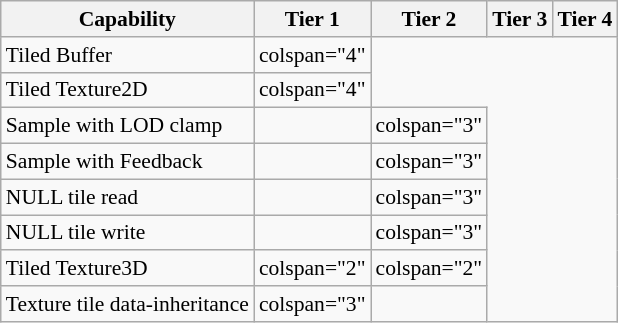<table class="wikitable"  style="font-size: 90%">
<tr>
<th>Capability</th>
<th>Tier 1</th>
<th>Tier 2</th>
<th>Tier 3</th>
<th>Tier 4</th>
</tr>
<tr>
<td>Tiled Buffer</td>
<td>colspan="4" </td>
</tr>
<tr>
<td>Tiled Texture2D</td>
<td>colspan="4" </td>
</tr>
<tr>
<td>Sample with LOD clamp</td>
<td></td>
<td>colspan="3" </td>
</tr>
<tr>
<td>Sample with Feedback</td>
<td></td>
<td>colspan="3" </td>
</tr>
<tr>
<td>NULL tile read</td>
<td></td>
<td>colspan="3" </td>
</tr>
<tr>
<td>NULL tile write</td>
<td></td>
<td>colspan="3" </td>
</tr>
<tr>
<td>Tiled Texture3D</td>
<td>colspan="2" </td>
<td>colspan="2" </td>
</tr>
<tr>
<td>Texture tile data-inheritance</td>
<td>colspan="3" </td>
<td></td>
</tr>
</table>
